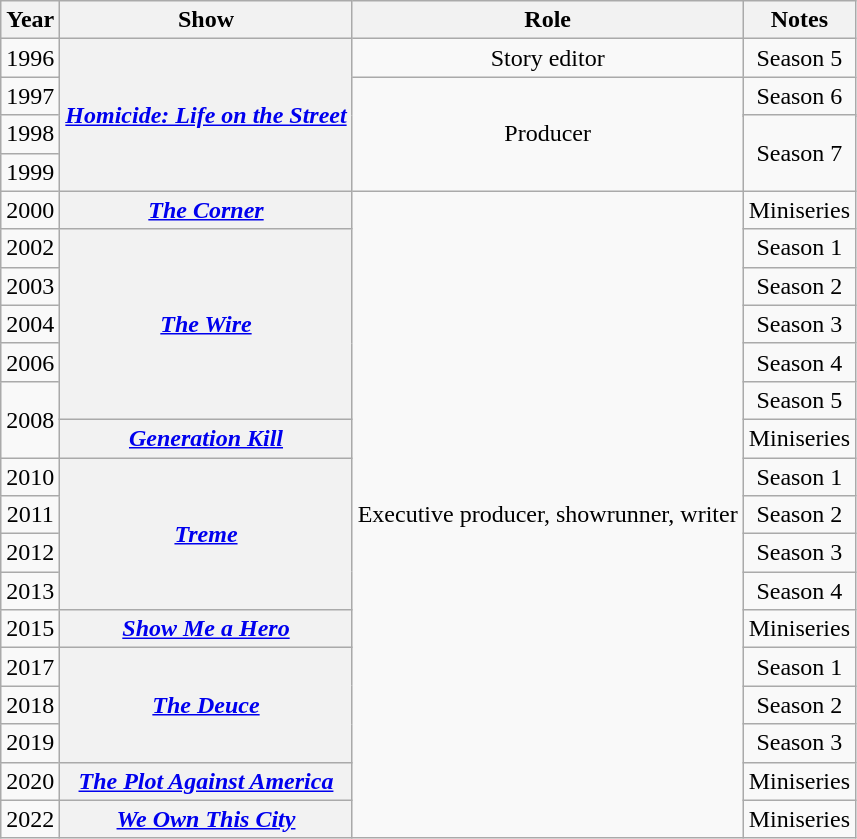<table class="wikitable plainrowheaders" style="text-align:center;">
<tr>
<th scope="col">Year</th>
<th scope="col">Show</th>
<th scope="col">Role</th>
<th scope="col">Notes</th>
</tr>
<tr>
<td>1996</td>
<th scope="row" rowspan=6><em><a href='#'>Homicide: Life on the Street</a></em></th>
<td rowspan=2>Story editor</td>
<td rowspan=2>Season 5</td>
</tr>
<tr>
<td rowspan=2>1997</td>
</tr>
<tr>
<td rowspan=4>Producer</td>
<td rowspan=2>Season 6</td>
</tr>
<tr>
<td rowspan=2>1998</td>
</tr>
<tr>
<td rowspan=2>Season 7</td>
</tr>
<tr>
<td>1999</td>
</tr>
<tr>
<td>2000</td>
<th scope="row"><em><a href='#'>The Corner</a></em></th>
<td rowspan="17">Executive producer, showrunner, writer</td>
<td>Miniseries</td>
</tr>
<tr>
<td>2002</td>
<th scope="row" rowspan=5><em><a href='#'>The Wire</a></em></th>
<td>Season 1</td>
</tr>
<tr>
<td>2003</td>
<td>Season 2</td>
</tr>
<tr>
<td>2004</td>
<td>Season 3</td>
</tr>
<tr>
<td>2006</td>
<td>Season 4</td>
</tr>
<tr>
<td rowspan=2>2008</td>
<td>Season 5</td>
</tr>
<tr>
<th scope="row"><em><a href='#'>Generation Kill</a></em></th>
<td>Miniseries</td>
</tr>
<tr>
<td>2010</td>
<th scope="row" rowspan=4><em><a href='#'>Treme</a></em></th>
<td>Season 1</td>
</tr>
<tr>
<td>2011</td>
<td>Season 2</td>
</tr>
<tr>
<td>2012</td>
<td>Season 3</td>
</tr>
<tr>
<td>2013</td>
<td>Season 4</td>
</tr>
<tr>
<td>2015</td>
<th scope="row"><em><a href='#'>Show Me a Hero</a></em></th>
<td>Miniseries</td>
</tr>
<tr>
<td>2017</td>
<th scope="row" rowspan=3><em><a href='#'>The Deuce</a></em></th>
<td>Season 1</td>
</tr>
<tr>
<td>2018</td>
<td>Season 2</td>
</tr>
<tr>
<td>2019</td>
<td>Season 3</td>
</tr>
<tr>
<td>2020</td>
<th scope="row"><em><a href='#'>The Plot Against America</a></em></th>
<td>Miniseries</td>
</tr>
<tr>
<td>2022</td>
<th scope="row"><em><a href='#'>We Own This City</a></em></th>
<td>Miniseries</td>
</tr>
</table>
